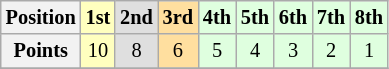<table class="wikitable sortable" style="font-size:85%">
<tr>
<th>Position</th>
<td style="background-color:#ffffbf"><strong>1st</strong></td>
<td style="background-color:#dfdfdf"><strong>2nd</strong></td>
<td style="background-color:#ffdf9f"><strong>3rd</strong></td>
<td style="background-color:#dfffdf"><strong>4th</strong></td>
<td style="background-color:#dfffdf"><strong>5th</strong></td>
<td style="background-color:#dfffdf"><strong>6th</strong></td>
<td style="background-color:#dfffdf"><strong>7th</strong></td>
<td style="background-color:#dfffdf"><strong>8th</strong></td>
</tr>
<tr>
<th>Points</th>
<td style="background-color:#ffffbf" align="center">10</td>
<td style="background-color:#dfdfdf" align="center">8</td>
<td style="background-color:#ffdf9f" align="center">6</td>
<td style="background-color:#dfffdf" align="center">5</td>
<td style="background-color:#dfffdf" align="center">4</td>
<td style="background-color:#dfffdf" align="center">3</td>
<td style="background-color:#dfffdf" align="center">2</td>
<td style="background-color:#dfffdf" align="center">1</td>
</tr>
<tr>
</tr>
</table>
